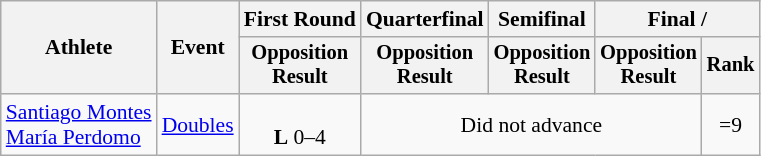<table class=wikitable style=font-size:90%;text-align:center>
<tr>
<th rowspan=2>Athlete</th>
<th rowspan=2>Event</th>
<th>First Round</th>
<th>Quarterfinal</th>
<th>Semifinal</th>
<th colspan=2>Final / </th>
</tr>
<tr style=font-size:95%>
<th>Opposition<br>Result</th>
<th>Opposition<br>Result</th>
<th>Opposition<br>Result</th>
<th>Opposition<br>Result</th>
<th>Rank</th>
</tr>
<tr>
<td align=left><a href='#'>Santiago Montes</a><br><a href='#'>María Perdomo</a></td>
<td align=left><a href='#'>Doubles</a></td>
<td><br><strong>L</strong> 0–4</td>
<td colspan="3">Did not advance</td>
<td>=9</td>
</tr>
</table>
